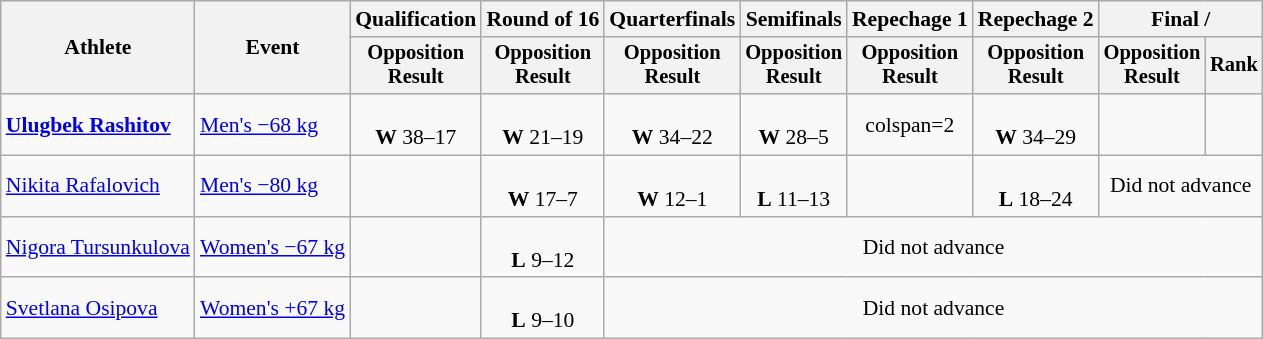<table class="wikitable" style="font-size:90%;">
<tr>
<th rowspan=2>Athlete</th>
<th rowspan=2>Event</th>
<th>Qualification</th>
<th>Round of 16</th>
<th>Quarterfinals</th>
<th>Semifinals</th>
<th>Repechage 1</th>
<th>Repechage 2</th>
<th colspan=2>Final / </th>
</tr>
<tr style="font-size:95%">
<th>Opposition<br>Result</th>
<th>Opposition<br>Result</th>
<th>Opposition<br>Result</th>
<th>Opposition<br>Result</th>
<th>Opposition<br>Result</th>
<th>Opposition<br>Result</th>
<th>Opposition<br>Result</th>
<th>Rank</th>
</tr>
<tr align=center>
<td align=left><strong><a href='#'>Ulugbek Rashitov</a></strong></td>
<td align=left><a href='#'>Men's −68 kg</a></td>
<td><br><strong>W</strong> 38–17 </td>
<td><br><strong>W</strong> 21–19</td>
<td><br><strong>W</strong> 34–22</td>
<td><br><strong>W</strong> 28–5 </td>
<td>colspan=2 </td>
<td><br><strong>W</strong> 34–29</td>
<td></td>
</tr>
<tr align=center>
<td align=left><a href='#'>Nikita Rafalovich</a></td>
<td align=left><a href='#'>Men's −80 kg</a></td>
<td></td>
<td><br><strong>W</strong> 17–7</td>
<td><br><strong>W</strong> 12–1</td>
<td><br><strong>L</strong> 11–13</td>
<td></td>
<td><br><strong>L</strong> 18–24</td>
<td colspan="2">Did not advance</td>
</tr>
<tr align=center>
<td align=left><a href='#'>Nigora Tursunkulova</a></td>
<td align=left><a href='#'>Women's −67 kg</a></td>
<td></td>
<td><br><strong>L</strong> 9–12</td>
<td colspan=6>Did not advance</td>
</tr>
<tr align=center>
<td align=left><a href='#'>Svetlana Osipova</a></td>
<td align=left><a href='#'>Women's +67 kg</a></td>
<td></td>
<td><br><strong>L</strong> 9–10</td>
<td colspan=6>Did not advance</td>
</tr>
</table>
